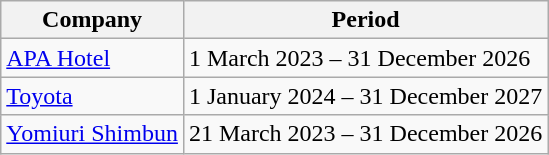<table class="wikitable">
<tr>
<th>Company</th>
<th>Period</th>
</tr>
<tr>
<td><a href='#'>APA Hotel</a></td>
<td>1 March 2023 – 31 December 2026</td>
</tr>
<tr>
<td><a href='#'>Toyota</a></td>
<td>1 January 2024 – 31 December 2027</td>
</tr>
<tr>
<td><a href='#'>Yomiuri Shimbun</a></td>
<td>21 March 2023 – 31 December 2026</td>
</tr>
</table>
